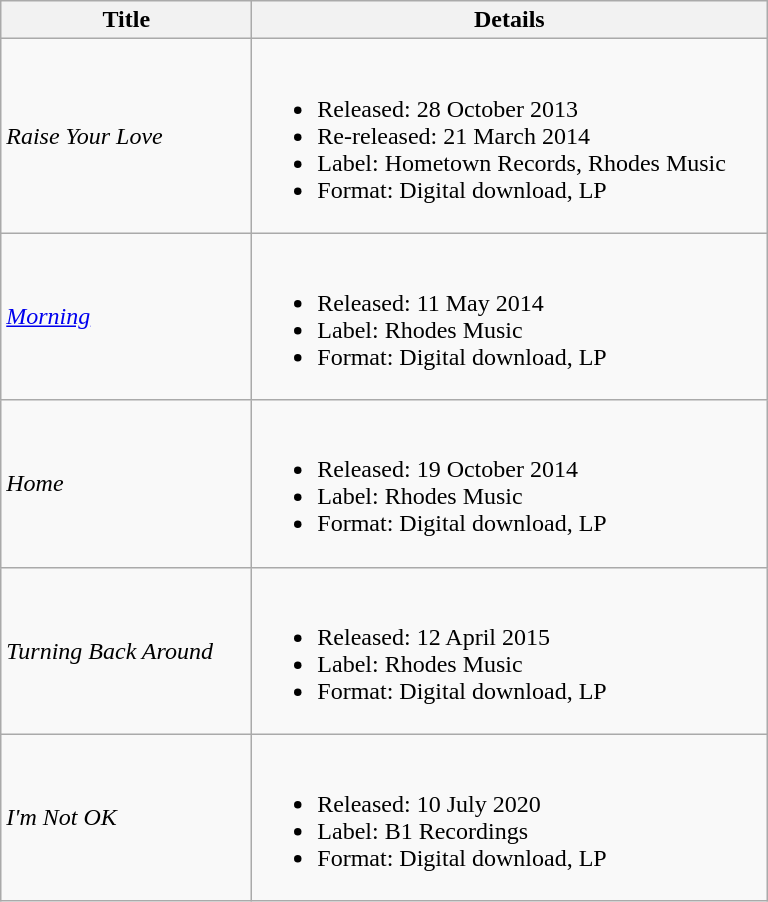<table class="wikitable">
<tr>
<th scope="col" style="width:10em;">Title</th>
<th scope="col" style="width:21em;">Details</th>
</tr>
<tr>
<td><em>Raise Your Love</em></td>
<td><br><ul><li>Released: 28 October 2013</li><li>Re-released: 21 March 2014</li><li>Label: Hometown Records, Rhodes Music</li><li>Format: Digital download, LP</li></ul></td>
</tr>
<tr>
<td><em><a href='#'>Morning</a></em></td>
<td><br><ul><li>Released: 11 May 2014</li><li>Label: Rhodes Music</li><li>Format: Digital download, LP</li></ul></td>
</tr>
<tr>
<td><em>Home</em></td>
<td><br><ul><li>Released: 19 October 2014</li><li>Label: Rhodes Music</li><li>Format: Digital download, LP</li></ul></td>
</tr>
<tr>
<td><em>Turning Back Around</em></td>
<td><br><ul><li>Released: 12 April 2015</li><li>Label: Rhodes Music</li><li>Format: Digital download, LP</li></ul></td>
</tr>
<tr>
<td><em>I'm Not OK</em></td>
<td><br><ul><li>Released: 10 July 2020</li><li>Label: B1 Recordings</li><li>Format: Digital download, LP</li></ul></td>
</tr>
</table>
